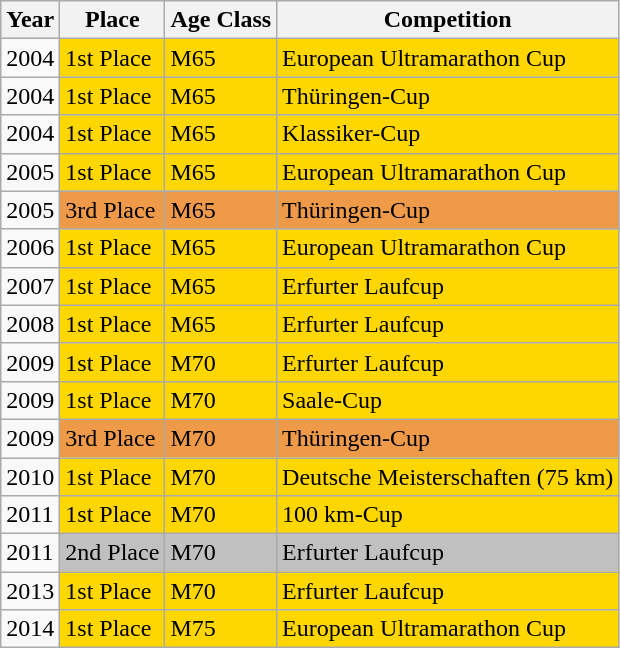<table class="wikitable sortable">
<tr>
<th>Year</th>
<th>Place</th>
<th>Age Class</th>
<th>Competition</th>
</tr>
<tr>
<td>2004</td>
<td style="background-color:#FFD700;">1st Place</td>
<td style="background-color:#FFD700;">M65</td>
<td style="background-color:#FFD700;">European Ultramarathon Cup</td>
</tr>
<tr>
<td>2004</td>
<td style="background-color:#FFD700;">1st Place</td>
<td style="background-color:#FFD700;">M65</td>
<td style="background-color:#FFD700;">Thüringen-Cup</td>
</tr>
<tr>
<td>2004</td>
<td style="background-color:#FFD700;">1st Place</td>
<td style="background-color:#FFD700;">M65</td>
<td style="background-color:#FFD700;">Klassiker-Cup</td>
</tr>
<tr>
<td>2005</td>
<td style="background-color:#FFD700;">1st Place</td>
<td style="background-color:#FFD700;">M65</td>
<td style="background-color:#FFD700;">European Ultramarathon Cup</td>
</tr>
<tr>
<td>2005</td>
<td style="background-color:#EE9A49;">3rd Place</td>
<td style="background-color:#EE9A49;">M65</td>
<td style="background-color:#EE9A49;">Thüringen-Cup</td>
</tr>
<tr>
<td>2006</td>
<td style="background-color:#FFD700;">1st Place</td>
<td style="background-color:#FFD700;">M65</td>
<td style="background-color:#FFD700;">European Ultramarathon Cup</td>
</tr>
<tr>
<td>2007</td>
<td style="background-color:#FFD700;">1st Place</td>
<td style="background-color:#FFD700;">M65</td>
<td style="background-color:#FFD700;">Erfurter Laufcup</td>
</tr>
<tr>
<td>2008</td>
<td style="background-color:#FFD700;">1st Place</td>
<td style="background-color:#FFD700;">M65</td>
<td style="background-color:#FFD700;">Erfurter Laufcup</td>
</tr>
<tr>
<td>2009</td>
<td style="background-color:#FFD700;">1st Place</td>
<td style="background-color:#FFD700;">M70</td>
<td style="background-color:#FFD700;">Erfurter Laufcup</td>
</tr>
<tr>
<td>2009</td>
<td style="background-color:#FFD700;">1st Place</td>
<td style="background-color:#FFD700;">M70</td>
<td style="background-color:#FFD700;">Saale-Cup</td>
</tr>
<tr>
<td>2009</td>
<td style="background-color:#EE9A49;">3rd Place</td>
<td style="background-color:#EE9A49;">M70</td>
<td style="background-color:#EE9A49;">Thüringen-Cup</td>
</tr>
<tr>
<td>2010</td>
<td style="background-color:#FFD700;">1st Place</td>
<td style="background-color:#FFD700;">M70</td>
<td style="background-color:#FFD700;">Deutsche Meisterschaften (75 km)</td>
</tr>
<tr>
<td>2011</td>
<td style="background-color:#FFD700;">1st Place</td>
<td style="background-color:#FFD700;">M70</td>
<td style="background-color:#FFD700;">100 km-Cup</td>
</tr>
<tr>
<td>2011</td>
<td style="background-color:#C0C0C0;">2nd Place</td>
<td style="background-color:#C0C0C0;">M70</td>
<td style="background-color:#C0C0C0;">Erfurter Laufcup</td>
</tr>
<tr>
<td>2013</td>
<td style="background-color:#FFD700;">1st Place</td>
<td style="background-color:#FFD700;">M70</td>
<td style="background-color:#FFD700;">Erfurter Laufcup</td>
</tr>
<tr>
<td>2014</td>
<td style="background-color:#FFD700;">1st Place</td>
<td style="background-color:#FFD700;">M75</td>
<td style="background-color:#FFD700;">European Ultramarathon Cup</td>
</tr>
</table>
